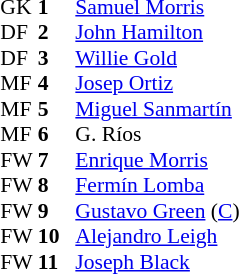<table style="font-size:90%; margin:0.2em auto;" cellspacing="0" cellpadding="0">
<tr>
<th width="25"></th>
<th width="25"></th>
</tr>
<tr>
<td>GK</td>
<td><strong>1</strong></td>
<td> <a href='#'>Samuel Morris</a></td>
</tr>
<tr>
<td>DF</td>
<td><strong>2</strong></td>
<td> <a href='#'>John Hamilton</a></td>
</tr>
<tr>
<td>DF</td>
<td><strong>3</strong></td>
<td> <a href='#'>Willie Gold</a></td>
</tr>
<tr>
<td>MF</td>
<td><strong>4</strong></td>
<td> <a href='#'>Josep Ortiz</a></td>
</tr>
<tr>
<td>MF</td>
<td><strong>5</strong></td>
<td> <a href='#'>Miguel Sanmartín</a></td>
</tr>
<tr>
<td>MF</td>
<td><strong>6</strong></td>
<td> G. Ríos</td>
</tr>
<tr>
<td>FW</td>
<td><strong>7</strong></td>
<td> <a href='#'>Enrique Morris</a></td>
</tr>
<tr>
<td>FW</td>
<td><strong>8</strong></td>
<td> <a href='#'>Fermín Lomba</a></td>
</tr>
<tr>
<td>FW</td>
<td><strong>9</strong></td>
<td> <a href='#'>Gustavo Green</a> (<a href='#'>C</a>)</td>
</tr>
<tr>
<td>FW</td>
<td><strong>10</strong></td>
<td> <a href='#'>Alejandro Leigh</a></td>
</tr>
<tr>
<td>FW</td>
<td><strong>11</strong></td>
<td> <a href='#'>Joseph Black</a></td>
</tr>
<tr>
</tr>
</table>
